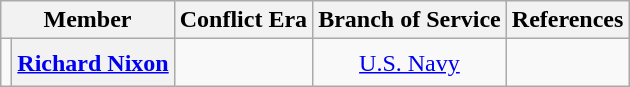<table class=wikitable style="text-align:center">
<tr>
<th scope="col" colspan="2">Member</th>
<th scope="col">Conflict Era</th>
<th scope="col">Branch of Service</th>
<th scope="col">References</th>
</tr>
<tr style="height:2em;">
<td></td>
<th scope="row"><a href='#'>Richard Nixon</a></th>
<td></td>
<td><a href='#'>U.S. Navy</a></td>
<td></td>
</tr>
</table>
